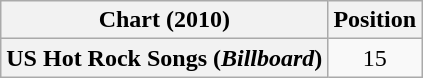<table class="wikitable plainrowheaders">
<tr>
<th>Chart (2010)</th>
<th>Position</th>
</tr>
<tr>
<th scope="row">US Hot Rock Songs (<em>Billboard</em>)</th>
<td style="text-align:center;">15</td>
</tr>
</table>
